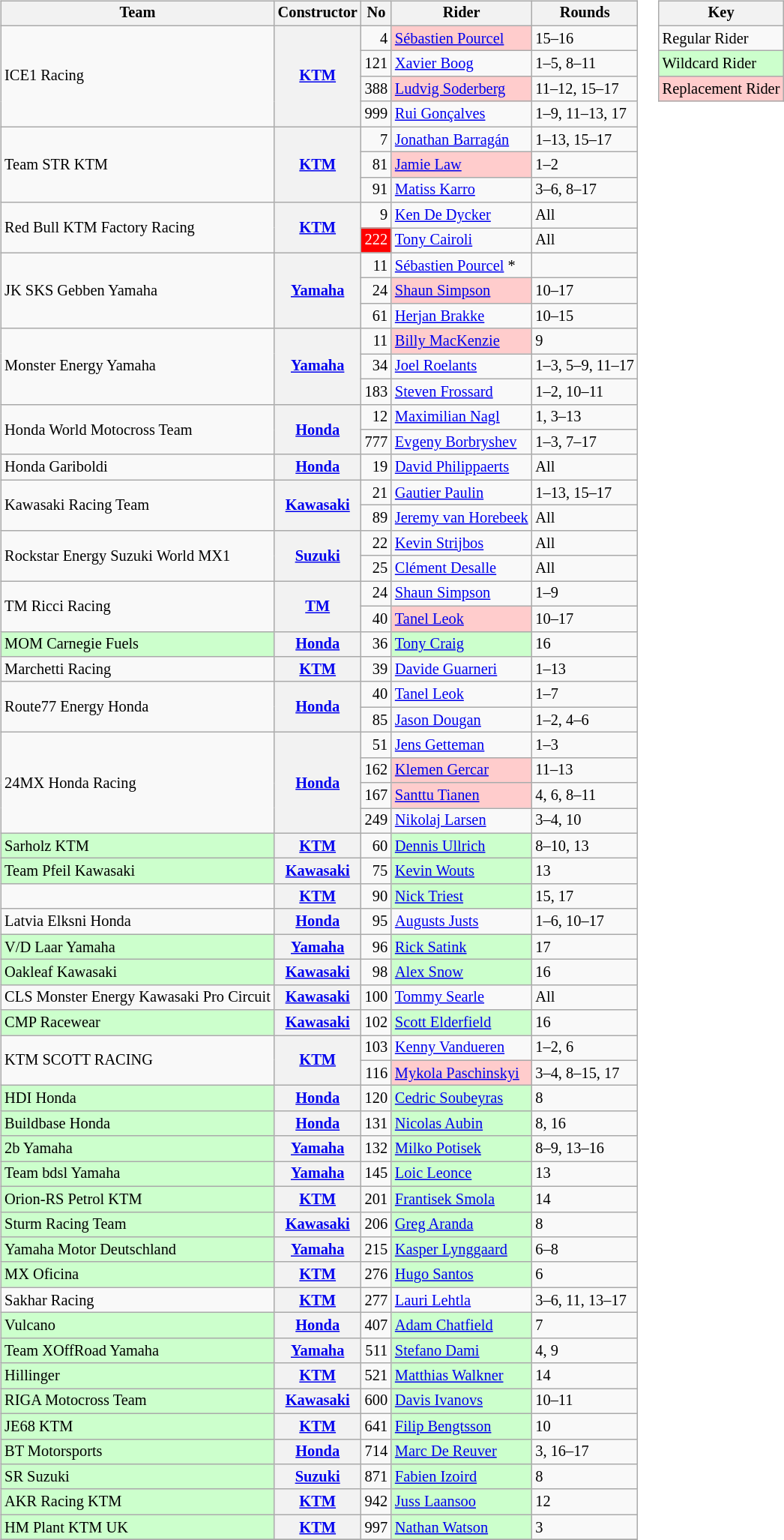<table>
<tr>
<td><br><table class="wikitable" style="font-size: 85%;">
<tr>
<th>Team</th>
<th>Constructor</th>
<th>No</th>
<th>Rider</th>
<th>Rounds</th>
</tr>
<tr>
<td rowspan=4>ICE1 Racing</td>
<th rowspan=4><a href='#'>KTM</a></th>
<td align="right">4</td>
<td style="background:#ffcccc;"> <a href='#'>Sébastien Pourcel</a></td>
<td>15–16</td>
</tr>
<tr>
<td align="right">121</td>
<td> <a href='#'>Xavier Boog</a></td>
<td>1–5, 8–11</td>
</tr>
<tr>
<td align="right">388</td>
<td style="background:#ffcccc;"> <a href='#'>Ludvig Soderberg</a></td>
<td>11–12, 15–17</td>
</tr>
<tr>
<td align="right">999</td>
<td> <a href='#'>Rui Gonçalves</a></td>
<td>1–9, 11–13, 17</td>
</tr>
<tr>
<td rowspan=3>Team STR KTM</td>
<th rowspan=3><a href='#'>KTM</a></th>
<td align="right">7</td>
<td> <a href='#'>Jonathan Barragán</a></td>
<td>1–13, 15–17</td>
</tr>
<tr>
<td align="right">81</td>
<td style="background:#ffcccc;"> <a href='#'>Jamie Law</a></td>
<td>1–2</td>
</tr>
<tr>
<td align="right">91</td>
<td> <a href='#'>Matiss Karro</a></td>
<td>3–6, 8–17</td>
</tr>
<tr>
<td rowspan=2>Red Bull KTM Factory Racing</td>
<th rowspan=2><a href='#'>KTM</a></th>
<td align="right">9</td>
<td> <a href='#'>Ken De Dycker</a></td>
<td>All</td>
</tr>
<tr>
<td align="right" style="background:red; color:white;">222</td>
<td> <a href='#'>Tony Cairoli</a></td>
<td>All</td>
</tr>
<tr>
<td rowspan=3>JK SKS Gebben Yamaha</td>
<th rowspan=3><a href='#'>Yamaha</a></th>
<td align="right">11</td>
<td> <a href='#'>Sébastien Pourcel</a> *</td>
<td></td>
</tr>
<tr>
<td align="right">24</td>
<td style="background:#ffcccc;"> <a href='#'>Shaun Simpson</a></td>
<td>10–17</td>
</tr>
<tr>
<td align="right">61</td>
<td> <a href='#'>Herjan Brakke</a></td>
<td>10–15</td>
</tr>
<tr>
<td rowspan=3>Monster Energy Yamaha</td>
<th rowspan=3><a href='#'>Yamaha</a></th>
<td align="right">11</td>
<td style="background:#ffcccc;"> <a href='#'>Billy MacKenzie</a></td>
<td>9</td>
</tr>
<tr>
<td align="right">34</td>
<td> <a href='#'>Joel Roelants</a></td>
<td>1–3, 5–9, 11–17</td>
</tr>
<tr>
<td align="right">183</td>
<td> <a href='#'>Steven Frossard</a></td>
<td>1–2, 10–11</td>
</tr>
<tr>
<td rowspan=2>Honda World Motocross Team</td>
<th rowspan=2><a href='#'>Honda</a></th>
<td align="right">12</td>
<td> <a href='#'>Maximilian Nagl</a></td>
<td>1, 3–13</td>
</tr>
<tr>
<td align="right">777</td>
<td> <a href='#'>Evgeny Borbryshev</a></td>
<td>1–3, 7–17</td>
</tr>
<tr>
<td>Honda Gariboldi</td>
<th><a href='#'>Honda</a></th>
<td align="right">19</td>
<td> <a href='#'>David Philippaerts</a></td>
<td>All</td>
</tr>
<tr>
<td rowspan=2>Kawasaki Racing Team</td>
<th rowspan=2><a href='#'>Kawasaki</a></th>
<td align="right">21</td>
<td> <a href='#'>Gautier Paulin</a></td>
<td>1–13, 15–17</td>
</tr>
<tr>
<td align="right">89</td>
<td> <a href='#'>Jeremy van Horebeek</a></td>
<td>All</td>
</tr>
<tr>
<td rowspan=2>Rockstar Energy Suzuki World MX1</td>
<th rowspan=2><a href='#'>Suzuki</a></th>
<td align="right">22</td>
<td> <a href='#'>Kevin Strijbos</a></td>
<td>All</td>
</tr>
<tr>
<td align="right">25</td>
<td> <a href='#'>Clément Desalle</a></td>
<td>All</td>
</tr>
<tr>
<td rowspan=2>TM Ricci Racing</td>
<th rowspan=2><a href='#'>TM</a></th>
<td align="right">24</td>
<td> <a href='#'>Shaun Simpson</a></td>
<td>1–9</td>
</tr>
<tr>
<td align="right">40</td>
<td style="background:#ffcccc;"> <a href='#'>Tanel Leok</a></td>
<td>10–17</td>
</tr>
<tr>
<td style="background:#ccffcc;">MOM Carnegie Fuels</td>
<th><a href='#'>Honda</a></th>
<td align="right">36</td>
<td style="background:#ccffcc;"> <a href='#'>Tony Craig</a></td>
<td>16</td>
</tr>
<tr>
<td>Marchetti Racing</td>
<th><a href='#'>KTM</a></th>
<td align="right">39</td>
<td> <a href='#'>Davide Guarneri</a></td>
<td>1–13</td>
</tr>
<tr>
<td rowspan=2>Route77 Energy Honda</td>
<th rowspan=2><a href='#'>Honda</a></th>
<td align="right">40</td>
<td> <a href='#'>Tanel Leok</a></td>
<td>1–7</td>
</tr>
<tr>
<td align="right">85</td>
<td> <a href='#'>Jason Dougan</a></td>
<td>1–2, 4–6</td>
</tr>
<tr>
<td rowspan=4>24MX Honda Racing</td>
<th rowspan=4><a href='#'>Honda</a></th>
<td align="right">51</td>
<td> <a href='#'>Jens Getteman</a></td>
<td>1–3</td>
</tr>
<tr>
<td align="right">162</td>
<td style="background:#ffcccc;"> <a href='#'>Klemen Gercar</a></td>
<td>11–13</td>
</tr>
<tr>
<td align="right">167</td>
<td style="background:#ffcccc;"> <a href='#'>Santtu Tianen</a></td>
<td>4, 6, 8–11</td>
</tr>
<tr>
<td align="right">249</td>
<td> <a href='#'>Nikolaj Larsen</a></td>
<td>3–4, 10</td>
</tr>
<tr>
<td style="background:#ccffcc;">Sarholz KTM</td>
<th><a href='#'>KTM</a></th>
<td align="right">60</td>
<td style="background:#ccffcc;"> <a href='#'>Dennis Ullrich</a></td>
<td>8–10, 13</td>
</tr>
<tr>
<td style="background:#ccffcc;">Team Pfeil Kawasaki</td>
<th><a href='#'>Kawasaki</a></th>
<td align="right">75</td>
<td style="background:#ccffcc;"> <a href='#'>Kevin Wouts</a></td>
<td>13</td>
</tr>
<tr>
<td></td>
<th><a href='#'>KTM</a></th>
<td align="right">90</td>
<td style="background:#ccffcc;"> <a href='#'>Nick Triest</a></td>
<td>15, 17</td>
</tr>
<tr>
<td>Latvia Elksni Honda</td>
<th><a href='#'>Honda</a></th>
<td align="right">95</td>
<td> <a href='#'>Augusts Justs</a></td>
<td>1–6, 10–17</td>
</tr>
<tr>
<td style="background:#ccffcc;">V/D Laar Yamaha</td>
<th><a href='#'>Yamaha</a></th>
<td align="right">96</td>
<td style="background:#ccffcc;"> <a href='#'>Rick Satink</a></td>
<td>17</td>
</tr>
<tr>
<td style="background:#ccffcc;">Oakleaf Kawasaki</td>
<th><a href='#'>Kawasaki</a></th>
<td align="right">98</td>
<td style="background:#ccffcc;"> <a href='#'>Alex Snow</a></td>
<td>16</td>
</tr>
<tr>
<td>CLS Monster Energy Kawasaki Pro Circuit</td>
<th><a href='#'>Kawasaki</a></th>
<td align="right">100</td>
<td> <a href='#'>Tommy Searle</a></td>
<td>All</td>
</tr>
<tr>
<td style="background:#ccffcc;">CMP Racewear</td>
<th><a href='#'>Kawasaki</a></th>
<td align="right">102</td>
<td style="background:#ccffcc;"> <a href='#'>Scott Elderfield</a></td>
<td>16</td>
</tr>
<tr>
<td rowspan=2>KTM SCOTT RACING</td>
<th rowspan=2><a href='#'>KTM</a></th>
<td align="right">103</td>
<td> <a href='#'>Kenny Vandueren</a></td>
<td>1–2, 6</td>
</tr>
<tr>
<td align="right">116</td>
<td style="background:#ffcccc;"> <a href='#'>Mykola Paschinskyi</a></td>
<td>3–4, 8–15, 17</td>
</tr>
<tr>
<td style="background:#ccffcc;">HDI Honda</td>
<th><a href='#'>Honda</a></th>
<td align="right">120</td>
<td style="background:#ccffcc;"> <a href='#'>Cedric Soubeyras</a></td>
<td>8</td>
</tr>
<tr>
<td style="background:#ccffcc;">Buildbase Honda</td>
<th><a href='#'>Honda</a></th>
<td align="right">131</td>
<td style="background:#ccffcc;"> <a href='#'>Nicolas Aubin</a></td>
<td>8, 16</td>
</tr>
<tr>
<td style="background:#ccffcc;">2b Yamaha</td>
<th><a href='#'>Yamaha</a></th>
<td align="right">132</td>
<td style="background:#ccffcc;"> <a href='#'>Milko Potisek</a></td>
<td>8–9, 13–16</td>
</tr>
<tr>
<td style="background:#ccffcc;">Team bdsl Yamaha</td>
<th><a href='#'>Yamaha</a></th>
<td align="right">145</td>
<td style="background:#ccffcc;"> <a href='#'>Loic Leonce</a></td>
<td>13</td>
</tr>
<tr>
<td style="background:#ccffcc;">Orion-RS Petrol KTM</td>
<th><a href='#'>KTM</a></th>
<td align="right">201</td>
<td style="background:#ccffcc;"> <a href='#'>Frantisek Smola</a></td>
<td>14</td>
</tr>
<tr>
<td style="background:#ccffcc;">Sturm Racing Team</td>
<th><a href='#'>Kawasaki</a></th>
<td align="right">206</td>
<td style="background:#ccffcc;"> <a href='#'>Greg Aranda</a></td>
<td>8</td>
</tr>
<tr>
<td style="background:#ccffcc;">Yamaha Motor Deutschland</td>
<th><a href='#'>Yamaha</a></th>
<td align="right">215</td>
<td style="background:#ccffcc;"> <a href='#'>Kasper Lynggaard</a></td>
<td>6–8</td>
</tr>
<tr>
<td style="background:#ccffcc;">MX Oficina</td>
<th><a href='#'>KTM</a></th>
<td align="right">276</td>
<td style="background:#ccffcc;"> <a href='#'>Hugo Santos</a></td>
<td>6</td>
</tr>
<tr>
<td>Sakhar Racing</td>
<th><a href='#'>KTM</a></th>
<td align="right">277</td>
<td> <a href='#'>Lauri Lehtla</a></td>
<td>3–6, 11, 13–17</td>
</tr>
<tr>
<td style="background:#ccffcc;">Vulcano</td>
<th><a href='#'>Honda</a></th>
<td align="right">407</td>
<td style="background:#ccffcc;"> <a href='#'>Adam Chatfield</a></td>
<td>7</td>
</tr>
<tr>
<td style="background:#ccffcc;">Team XOffRoad Yamaha</td>
<th><a href='#'>Yamaha</a></th>
<td align="right">511</td>
<td style="background:#ccffcc;"> <a href='#'>Stefano Dami</a></td>
<td>4, 9</td>
</tr>
<tr>
<td style="background:#ccffcc;">Hillinger</td>
<th><a href='#'>KTM</a></th>
<td align="right">521</td>
<td style="background:#ccffcc;"> <a href='#'>Matthias Walkner</a></td>
<td>14</td>
</tr>
<tr>
<td style="background:#ccffcc;">RIGA Motocross Team</td>
<th><a href='#'>Kawasaki</a></th>
<td align="right">600</td>
<td style="background:#ccffcc;"> <a href='#'>Davis Ivanovs</a></td>
<td>10–11</td>
</tr>
<tr>
<td style="background:#ccffcc;">JE68 KTM</td>
<th><a href='#'>KTM</a></th>
<td align="right">641</td>
<td style="background:#ccffcc;"> <a href='#'>Filip Bengtsson</a></td>
<td>10</td>
</tr>
<tr>
<td style="background:#ccffcc;">BT Motorsports</td>
<th><a href='#'>Honda</a></th>
<td align="right">714</td>
<td style="background:#ccffcc;"> <a href='#'>Marc De Reuver</a></td>
<td>3, 16–17</td>
</tr>
<tr>
<td style="background:#ccffcc;">SR Suzuki</td>
<th><a href='#'>Suzuki</a></th>
<td align="right">871</td>
<td style="background:#ccffcc;"> <a href='#'>Fabien Izoird</a></td>
<td>8</td>
</tr>
<tr>
<td style="background:#ccffcc;">AKR Racing KTM</td>
<th><a href='#'>KTM</a></th>
<td align="right">942</td>
<td style="background:#ccffcc;"> <a href='#'>Juss Laansoo</a></td>
<td>12</td>
</tr>
<tr>
<td style="background:#ccffcc;">HM Plant KTM UK</td>
<th><a href='#'>KTM</a></th>
<td align="right">997</td>
<td style="background:#ccffcc;"> <a href='#'>Nathan Watson</a></td>
<td>3</td>
</tr>
<tr>
</tr>
</table>
</td>
<td valign="top"><br><table class="wikitable" style="font-size: 85%;">
<tr>
<th colspan=2>Key</th>
</tr>
<tr>
<td>Regular Rider</td>
</tr>
<tr style="background-color:#ccffcc">
<td>Wildcard Rider</td>
</tr>
<tr style="background-color:#ffcccc">
<td>Replacement Rider</td>
</tr>
</table>
</td>
</tr>
</table>
